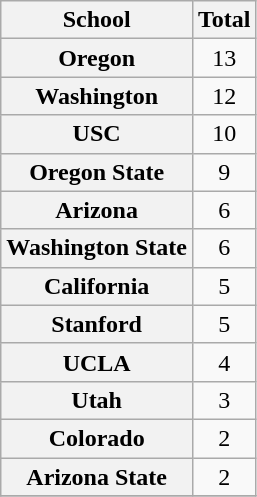<table class=wikitable style="text-align:center">
<tr>
<th>School</th>
<th>Total</th>
</tr>
<tr>
<th style=>Oregon</th>
<td>13</td>
</tr>
<tr>
<th style=>Washington</th>
<td>12</td>
</tr>
<tr>
<th style=>USC</th>
<td>10</td>
</tr>
<tr>
<th style=>Oregon State</th>
<td>9</td>
</tr>
<tr>
<th style=>Arizona</th>
<td>6</td>
</tr>
<tr>
<th style=>Washington State</th>
<td>6</td>
</tr>
<tr>
<th style=>California</th>
<td>5</td>
</tr>
<tr>
<th style=>Stanford</th>
<td>5</td>
</tr>
<tr>
<th style=>UCLA</th>
<td>4</td>
</tr>
<tr>
<th style=>Utah</th>
<td>3</td>
</tr>
<tr>
<th style=>Colorado</th>
<td>2</td>
</tr>
<tr>
<th style=>Arizona State</th>
<td>2</td>
</tr>
<tr>
</tr>
</table>
